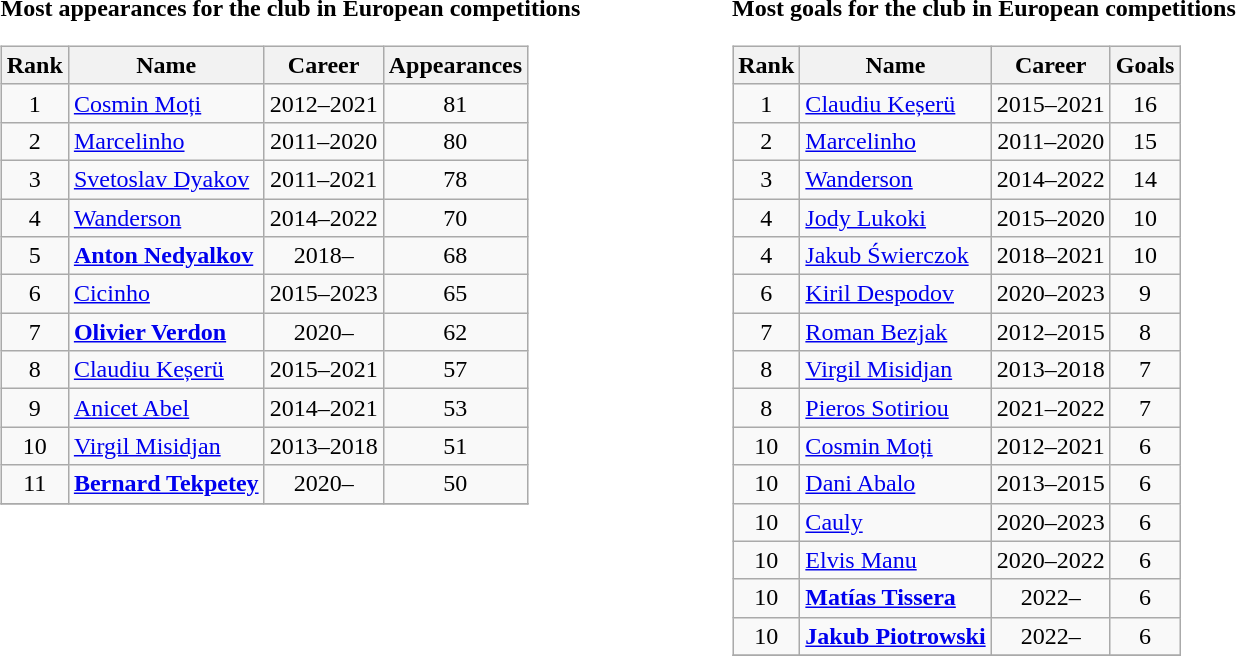<table>
<tr>
<td valign="top" width=40%><br><strong>Most appearances for the club in European competitions</strong><table class="wikitable" style="text-align: center;">
<tr>
<th>Rank</th>
<th>Name</th>
<th>Career</th>
<th>Appearances</th>
</tr>
<tr>
<td>1</td>
<td style="text-align:left"> <a href='#'>Cosmin Moți</a></td>
<td>2012–2021</td>
<td>81</td>
</tr>
<tr>
<td>2</td>
<td style="text-align:left">  <a href='#'>Marcelinho</a></td>
<td>2011–2020</td>
<td>80</td>
</tr>
<tr>
<td>3</td>
<td style="text-align:left"> <a href='#'>Svetoslav Dyakov</a></td>
<td>2011–2021</td>
<td>78</td>
</tr>
<tr>
<td>4</td>
<td style="text-align:left">  <a href='#'>Wanderson</a></td>
<td>2014–2022</td>
<td>70</td>
</tr>
<tr>
<td>5</td>
<td style="text-align:left"> <strong><a href='#'>Anton Nedyalkov</a></strong></td>
<td>2018–</td>
<td>68</td>
</tr>
<tr>
<td>6</td>
<td style="text-align:left">  <a href='#'>Cicinho</a></td>
<td>2015–2023</td>
<td>65</td>
</tr>
<tr>
<td>7</td>
<td style="text-align:left"> <strong><a href='#'>Olivier Verdon</a></strong></td>
<td>2020–</td>
<td>62</td>
</tr>
<tr>
<td>8</td>
<td style="text-align:left"> <a href='#'>Claudiu Keșerü</a></td>
<td>2015–2021</td>
<td>57</td>
</tr>
<tr>
<td>9</td>
<td style="text-align:left"> <a href='#'>Anicet Abel</a></td>
<td>2014–2021</td>
<td>53</td>
</tr>
<tr>
<td>10</td>
<td style="text-align:left"> <a href='#'>Virgil Misidjan</a></td>
<td>2013–2018</td>
<td>51</td>
</tr>
<tr>
<td>11</td>
<td style="text-align:left"> <strong><a href='#'>Bernard Tekpetey</a></strong></td>
<td>2020–</td>
<td>50</td>
</tr>
<tr>
</tr>
</table>
</td>
<td valign="top" width=40%><br><strong>Most goals for the club in European competitions</strong><table class="wikitable" style="text-align: center;">
<tr>
<th>Rank</th>
<th>Name</th>
<th>Career</th>
<th>Goals</th>
</tr>
<tr>
<td>1</td>
<td style="text-align:left"> <a href='#'>Claudiu Keșerü</a></td>
<td>2015–2021</td>
<td>16</td>
</tr>
<tr>
<td>2</td>
<td style="text-align:left">  <a href='#'>Marcelinho</a></td>
<td>2011–2020</td>
<td>15</td>
</tr>
<tr>
<td>3</td>
<td style="text-align:left">  <a href='#'>Wanderson</a></td>
<td>2014–2022</td>
<td>14</td>
</tr>
<tr>
<td>4</td>
<td style="text-align:left"> <a href='#'>Jody Lukoki</a></td>
<td>2015–2020</td>
<td>10</td>
</tr>
<tr>
<td>4</td>
<td style="text-align:left"> <a href='#'>Jakub Świerczok</a></td>
<td>2018–2021</td>
<td>10</td>
</tr>
<tr>
<td>6</td>
<td style="text-align:left"> <a href='#'>Kiril Despodov</a></td>
<td>2020–2023</td>
<td>9</td>
</tr>
<tr>
<td>7</td>
<td style="text-align:left"> <a href='#'>Roman Bezjak</a></td>
<td>2012–2015</td>
<td>8</td>
</tr>
<tr>
<td>8</td>
<td style="text-align:left"> <a href='#'>Virgil Misidjan</a></td>
<td>2013–2018</td>
<td>7</td>
</tr>
<tr>
<td>8</td>
<td style="text-align:left"> <a href='#'>Pieros Sotiriou</a></td>
<td>2021–2022</td>
<td>7</td>
</tr>
<tr>
<td>10</td>
<td style="text-align:left"> <a href='#'>Cosmin Moți</a></td>
<td>2012–2021</td>
<td>6</td>
</tr>
<tr>
<td>10</td>
<td style="text-align:left"> <a href='#'>Dani Abalo</a></td>
<td>2013–2015</td>
<td>6</td>
</tr>
<tr>
<td>10</td>
<td style="text-align:left"> <a href='#'>Cauly</a></td>
<td>2020–2023</td>
<td>6</td>
</tr>
<tr>
<td>10</td>
<td style="text-align:left"> <a href='#'>Elvis Manu</a></td>
<td>2020–2022</td>
<td>6</td>
</tr>
<tr>
<td>10</td>
<td style="text-align:left"> <strong><a href='#'>Matías Tissera</a></strong></td>
<td>2022–</td>
<td>6</td>
</tr>
<tr>
<td>10</td>
<td style="text-align:left"> <strong><a href='#'>Jakub Piotrowski</a></strong></td>
<td>2022–</td>
<td>6</td>
</tr>
<tr>
</tr>
</table>
</td>
</tr>
</table>
